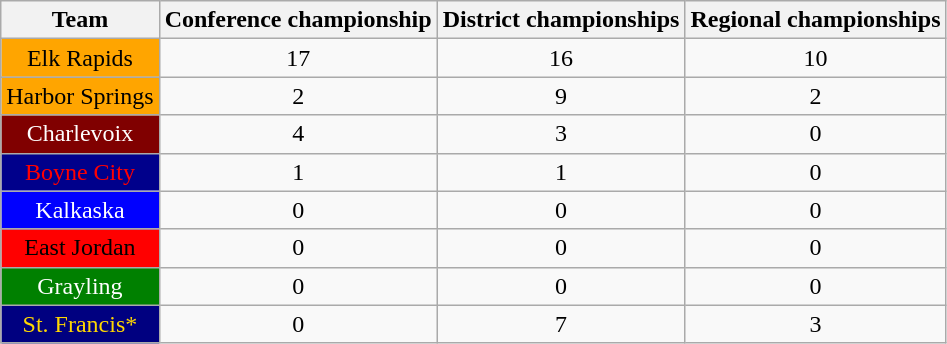<table class="wikitable sortable" style="text-align:center">
<tr>
<th>Team</th>
<th>Conference championship</th>
<th>District championships</th>
<th>Regional championships</th>
</tr>
<tr>
<td !align=center style="background:orange;color:black">Elk Rapids</td>
<td>17</td>
<td>16</td>
<td>10</td>
</tr>
<tr>
<td !align=center style="background:orange;color:black">Harbor Springs</td>
<td>2</td>
<td>9</td>
<td>2</td>
</tr>
<tr>
<td !align=center style="background:maroon;color:white">Charlevoix</td>
<td>4</td>
<td>3</td>
<td>0</td>
</tr>
<tr>
<td !align=center style="background:darkblue;color:red">Boyne City</td>
<td>1</td>
<td>1</td>
<td>0</td>
</tr>
<tr>
<td !align=center style="background:blue;color:white">Kalkaska</td>
<td>0</td>
<td>0</td>
<td>0</td>
</tr>
<tr>
<td !align=center style="background:red;color:black">East Jordan</td>
<td>0</td>
<td>0</td>
<td>0</td>
</tr>
<tr>
<td !align=center style="background:green;color:white">Grayling</td>
<td>0</td>
<td>0</td>
<td>0</td>
</tr>
<tr>
<td !align=center style="background:navy;color:gold">St. Francis*</td>
<td>0</td>
<td>7</td>
<td>3</td>
</tr>
</table>
